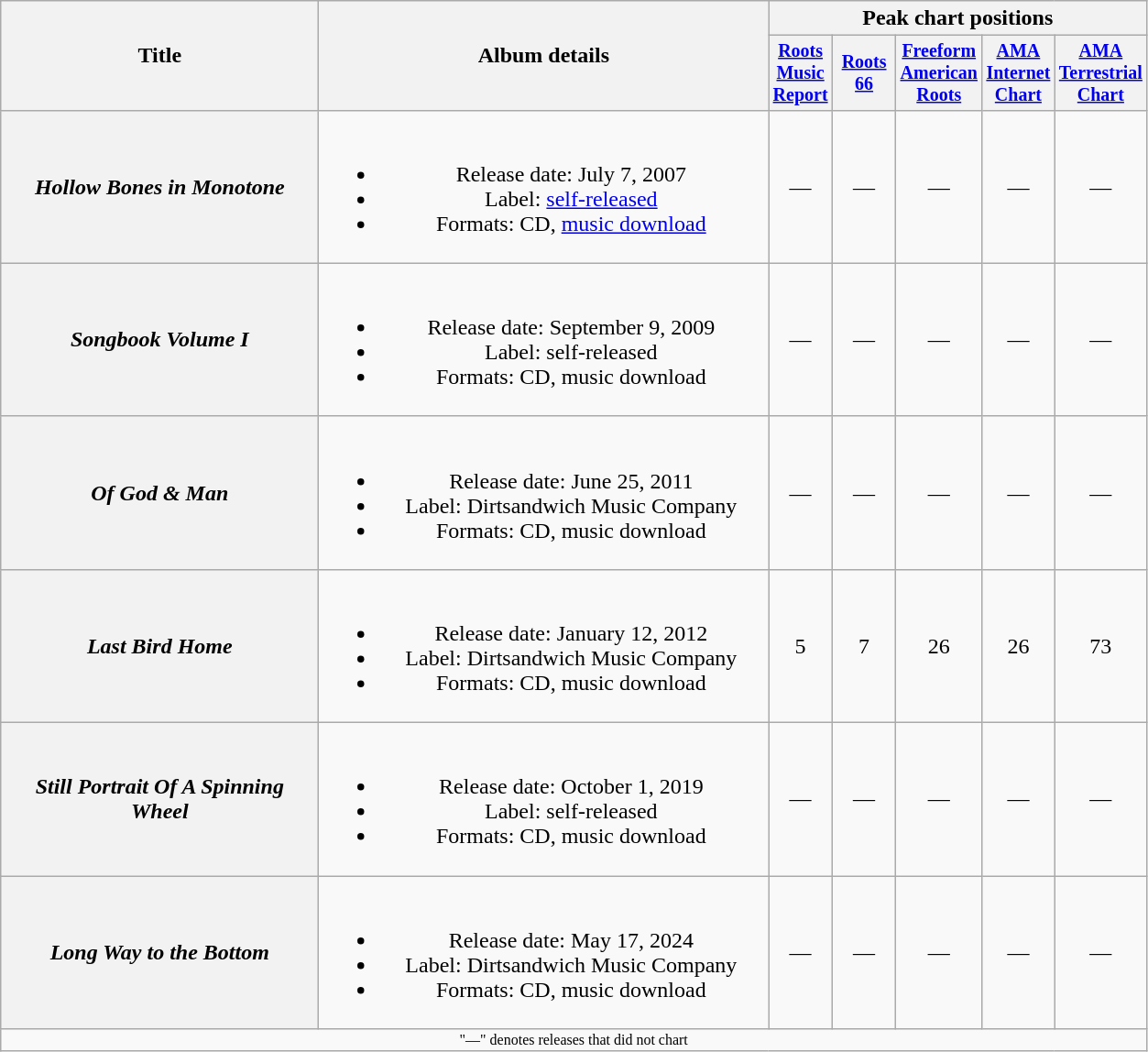<table class="wikitable plainrowheaders" style="text-align:center;">
<tr>
<th rowspan="2" style="width:14em;">Title</th>
<th rowspan="2" style="width:20em;">Album details</th>
<th colspan="6">Peak chart positions</th>
</tr>
<tr style="font-size:smaller;">
<th style="width:40px;"><a href='#'>Roots Music Report</a><br></th>
<th style="width:40px;"><a href='#'>Roots 66</a><br></th>
<th style="width:40px;"><a href='#'>Freeform American Roots</a><br></th>
<th style="width:40px;"><a href='#'>AMA Internet Chart</a><br></th>
<th style="width:40px;"><a href='#'>AMA Terrestrial Chart</a><br></th>
</tr>
<tr>
<th scope="row"><em>Hollow Bones in Monotone</em></th>
<td><br><ul><li>Release date: July 7, 2007</li><li>Label: <a href='#'>self-released</a></li><li>Formats: CD, <a href='#'>music download</a></li></ul></td>
<td>—</td>
<td>—</td>
<td>—</td>
<td>—</td>
<td>—</td>
</tr>
<tr>
<th scope="row"><em>Songbook Volume I</em></th>
<td><br><ul><li>Release date: September 9, 2009</li><li>Label: self-released</li><li>Formats: CD, music download</li></ul></td>
<td>—</td>
<td>—</td>
<td>—</td>
<td>—</td>
<td>—</td>
</tr>
<tr>
<th scope="row"><em>Of God & Man</em></th>
<td><br><ul><li>Release date: June 25, 2011</li><li>Label: Dirtsandwich Music Company</li><li>Formats: CD, music download</li></ul></td>
<td>—</td>
<td>—</td>
<td>—</td>
<td>—</td>
<td>—</td>
</tr>
<tr>
<th scope="row"><em>Last Bird Home</em></th>
<td><br><ul><li>Release date: January 12, 2012</li><li>Label: Dirtsandwich Music Company</li><li>Formats: CD, music download</li></ul></td>
<td>5</td>
<td>7</td>
<td>26</td>
<td>26</td>
<td>73</td>
</tr>
<tr>
<th scope="row"><em>Still Portrait Of A Spinning Wheel</em></th>
<td><br><ul><li>Release date: October 1, 2019</li><li>Label: self-released</li><li>Formats: CD, music download</li></ul></td>
<td>—</td>
<td>—</td>
<td>—</td>
<td>—</td>
<td>—</td>
</tr>
<tr>
<th scope="row"><em>Long Way to the Bottom</em></th>
<td><br><ul><li>Release date: May 17, 2024</li><li>Label: Dirtsandwich Music Company</li><li>Formats: CD, music download</li></ul></td>
<td>—</td>
<td>—</td>
<td>—</td>
<td>—</td>
<td>—</td>
</tr>
<tr>
<td colspan="10" style="font-size:8pt">"—" denotes releases that did not chart</td>
</tr>
</table>
